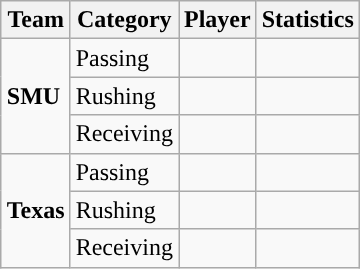<table class="wikitable" style="float: right;">
<tr>
<th>Team</th>
<th>Category</th>
<th>Player</th>
<th>Statistics</th>
</tr>
<tr>
<td rowspan=3><strong>SMU</strong></td>
<td>Passing</td>
<td></td>
<td></td>
</tr>
<tr>
<td>Rushing</td>
<td></td>
<td></td>
</tr>
<tr>
<td>Receiving</td>
<td></td>
<td></td>
</tr>
<tr>
<td rowspan=3><strong>Texas</strong></td>
<td>Passing</td>
<td></td>
<td></td>
</tr>
<tr>
<td>Rushing</td>
<td></td>
<td></td>
</tr>
<tr>
<td>Receiving</td>
<td></td>
<td></td>
</tr>
</table>
